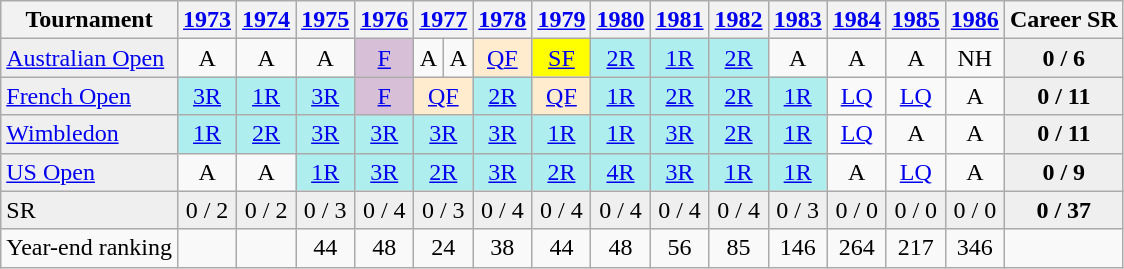<table class="wikitable">
<tr>
<th>Tournament</th>
<th><a href='#'>1973</a></th>
<th><a href='#'>1974</a></th>
<th><a href='#'>1975</a></th>
<th><a href='#'>1976</a></th>
<th colspan="2"><a href='#'>1977</a></th>
<th><a href='#'>1978</a></th>
<th><a href='#'>1979</a></th>
<th><a href='#'>1980</a></th>
<th><a href='#'>1981</a></th>
<th><a href='#'>1982</a></th>
<th><a href='#'>1983</a></th>
<th><a href='#'>1984</a></th>
<th><a href='#'>1985</a></th>
<th><a href='#'>1986</a></th>
<th>Career SR</th>
</tr>
<tr>
<td style="background:#EFEFEF;"><a href='#'>Australian Open</a></td>
<td align="center">A</td>
<td align="center">A</td>
<td align="center">A</td>
<td align="center" style="background:#D8BFD8;"><a href='#'>F</a></td>
<td align="center">A</td>
<td align="center">A</td>
<td align="center" style="background:#ffebcd;"><a href='#'>QF</a></td>
<td align="center" style="background:yellow;"><a href='#'>SF</a></td>
<td align="center" style="background:#afeeee;"><a href='#'>2R</a></td>
<td align="center" style="background:#afeeee;"><a href='#'>1R</a></td>
<td align="center" style="background:#afeeee;"><a href='#'>2R</a></td>
<td align="center">A</td>
<td align="center">A</td>
<td align="center">A</td>
<td align="center">NH</td>
<td align="center" style="background:#EFEFEF;"><strong>0 / 6</strong></td>
</tr>
<tr>
<td style="background:#EFEFEF;"><a href='#'>French Open</a></td>
<td align="center" style="background:#afeeee;"><a href='#'>3R</a></td>
<td align="center" style="background:#afeeee;"><a href='#'>1R</a></td>
<td align="center" style="background:#afeeee;"><a href='#'>3R</a></td>
<td align="center" style="background:#D8BFD8;"><a href='#'>F</a></td>
<td colspan="2" align="center" style="background:#ffebcd;"><a href='#'>QF</a></td>
<td align="center" style="background:#afeeee;"><a href='#'>2R</a></td>
<td align="center" style="background:#ffebcd;"><a href='#'>QF</a></td>
<td align="center" style="background:#afeeee;"><a href='#'>1R</a></td>
<td align="center" style="background:#afeeee;"><a href='#'>2R</a></td>
<td align="center" style="background:#afeeee;"><a href='#'>2R</a></td>
<td align="center" style="background:#afeeee;"><a href='#'>1R</a></td>
<td align="center"><a href='#'>LQ</a></td>
<td align="center"><a href='#'>LQ</a></td>
<td align="center">A</td>
<td align="center" style="background:#EFEFEF;"><strong>0 / 11</strong></td>
</tr>
<tr>
<td style="background:#EFEFEF;"><a href='#'>Wimbledon</a></td>
<td align="center" style="background:#afeeee;"><a href='#'>1R</a></td>
<td align="center" style="background:#afeeee;"><a href='#'>2R</a></td>
<td align="center" style="background:#afeeee;"><a href='#'>3R</a></td>
<td align="center" style="background:#afeeee;"><a href='#'>3R</a></td>
<td colspan="2" align="center" style="background:#afeeee;"><a href='#'>3R</a></td>
<td align="center" style="background:#afeeee;"><a href='#'>3R</a></td>
<td align="center" style="background:#afeeee;"><a href='#'>1R</a></td>
<td align="center" style="background:#afeeee;"><a href='#'>1R</a></td>
<td align="center" style="background:#afeeee;"><a href='#'>3R</a></td>
<td align="center" style="background:#afeeee;"><a href='#'>2R</a></td>
<td align="center" style="background:#afeeee;"><a href='#'>1R</a></td>
<td align="center"><a href='#'>LQ</a></td>
<td align="center">A</td>
<td align="center">A</td>
<td align="center" style="background:#EFEFEF;"><strong>0 / 11</strong></td>
</tr>
<tr>
<td style="background:#EFEFEF;"><a href='#'>US Open</a></td>
<td align="center">A</td>
<td align="center">A</td>
<td align="center" style="background:#afeeee;"><a href='#'>1R</a></td>
<td align="center" style="background:#afeeee;"><a href='#'>3R</a></td>
<td colspan="2" align="center" style="background:#afeeee;"><a href='#'>2R</a></td>
<td align="center" style="background:#afeeee;"><a href='#'>3R</a></td>
<td align="center" style="background:#afeeee;"><a href='#'>2R</a></td>
<td align="center" style="background:#afeeee;"><a href='#'>4R</a></td>
<td align="center" style="background:#afeeee;"><a href='#'>3R</a></td>
<td align="center" style="background:#afeeee;"><a href='#'>1R</a></td>
<td align="center" style="background:#afeeee;"><a href='#'>1R</a></td>
<td align="center">A</td>
<td align="center"><a href='#'>LQ</a></td>
<td align="center">A</td>
<td align="center" style="background:#EFEFEF;"><strong>0 / 9</strong></td>
</tr>
<tr>
<td style="background:#EFEFEF;">SR</td>
<td align="center" style="background:#EFEFEF;">0 / 2</td>
<td align="center" style="background:#EFEFEF;">0 / 2</td>
<td align="center" style="background:#EFEFEF;">0 / 3</td>
<td align="center" style="background:#EFEFEF;">0 / 4</td>
<td colspan="2" align="center" style="background:#EFEFEF;">0 / 3</td>
<td align="center" style="background:#EFEFEF;">0 / 4</td>
<td align="center" style="background:#EFEFEF;">0 / 4</td>
<td align="center" style="background:#EFEFEF;">0 / 4</td>
<td align="center" style="background:#EFEFEF;">0 / 4</td>
<td align="center" style="background:#EFEFEF;">0 / 4</td>
<td align="center" style="background:#EFEFEF;">0 / 3</td>
<td align="center" style="background:#EFEFEF;">0 / 0</td>
<td align="center" style="background:#EFEFEF;">0 / 0</td>
<td align="center" style="background:#EFEFEF;">0 / 0</td>
<td align="center" style="background:#EFEFEF;"><strong>0 / 37</strong></td>
</tr>
<tr>
<td align=left>Year-end ranking</td>
<td align="center"></td>
<td align="center"></td>
<td align="center">44</td>
<td align="center">48</td>
<td colspan=2 align="center">24</td>
<td align="center">38</td>
<td align="center">44</td>
<td align="center">48</td>
<td align="center">56</td>
<td align="center">85</td>
<td align="center">146</td>
<td align="center">264</td>
<td align="center">217</td>
<td align="center">346</td>
<td></td>
</tr>
</table>
